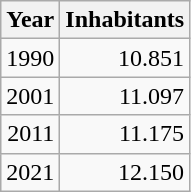<table cellspacing="0" cellpadding="0">
<tr>
<td valign="top"><br><table class="wikitable sortable zebra hintergrundfarbe5">
<tr>
<th>Year</th>
<th>Inhabitants</th>
</tr>
<tr align="right">
<td>1990</td>
<td>10.851</td>
</tr>
<tr align="right">
<td>2001</td>
<td>11.097</td>
</tr>
<tr align="right">
<td>2011</td>
<td>11.175</td>
</tr>
<tr align="right">
<td>2021</td>
<td>12.150</td>
</tr>
</table>
</td>
</tr>
</table>
